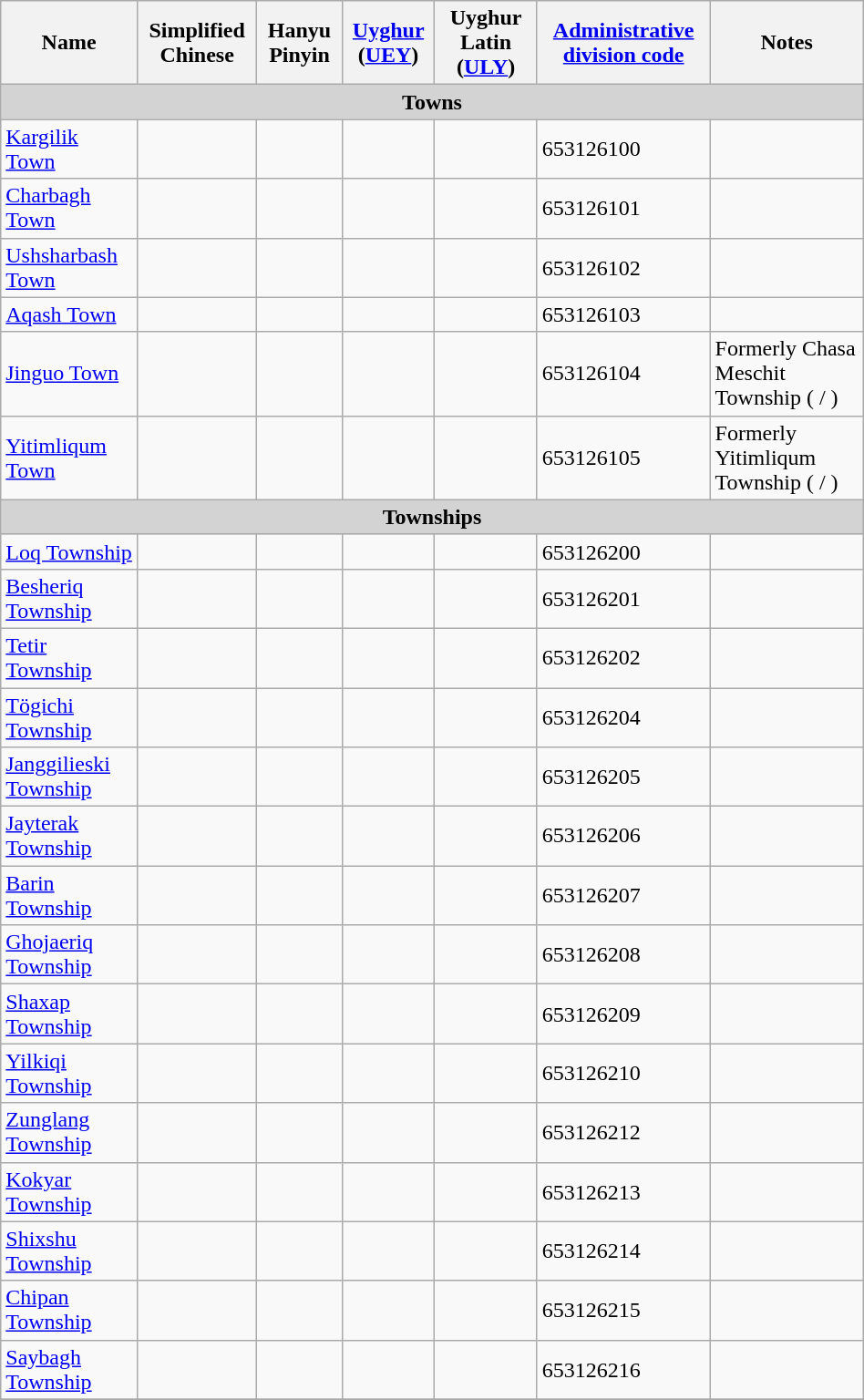<table class="wikitable" align="center" style="width:50%; border="1">
<tr>
<th>Name</th>
<th>Simplified Chinese</th>
<th>Hanyu Pinyin</th>
<th><a href='#'>Uyghur</a> (<a href='#'>UEY</a>)</th>
<th>Uyghur Latin (<a href='#'>ULY</a>)</th>
<th><a href='#'>Administrative division code</a></th>
<th>Notes</th>
</tr>
<tr>
<td colspan="8"  style="text-align:center; background:#d3d3d3;"><strong>Towns</strong></td>
</tr>
<tr --------->
<td><a href='#'>Kargilik Town</a></td>
<td></td>
<td></td>
<td></td>
<td></td>
<td>653126100</td>
<td></td>
</tr>
<tr>
<td><a href='#'>Charbagh Town</a></td>
<td></td>
<td></td>
<td></td>
<td></td>
<td>653126101</td>
<td></td>
</tr>
<tr>
<td><a href='#'>Ushsharbash Town</a></td>
<td></td>
<td></td>
<td></td>
<td></td>
<td>653126102</td>
<td></td>
</tr>
<tr>
<td><a href='#'>Aqash Town</a></td>
<td></td>
<td></td>
<td></td>
<td></td>
<td>653126103</td>
<td></td>
</tr>
<tr>
<td><a href='#'>Jinguo Town</a></td>
<td></td>
<td></td>
<td></td>
<td></td>
<td>653126104</td>
<td>Formerly Chasa Meschit Township ( / )</td>
</tr>
<tr>
<td><a href='#'>Yitimliqum Town</a></td>
<td></td>
<td></td>
<td></td>
<td></td>
<td>653126105</td>
<td>Formerly Yitimliqum Township ( / )</td>
</tr>
<tr --------->
<td colspan="8"  style="text-align:center; background:#d3d3d3;"><strong>Townships</strong></td>
</tr>
<tr --------->
<td><a href='#'>Loq Township</a></td>
<td></td>
<td></td>
<td></td>
<td></td>
<td>653126200</td>
<td></td>
</tr>
<tr>
<td><a href='#'>Besheriq Township</a></td>
<td></td>
<td></td>
<td></td>
<td></td>
<td>653126201</td>
<td></td>
</tr>
<tr>
<td><a href='#'>Tetir Township</a></td>
<td></td>
<td></td>
<td></td>
<td></td>
<td>653126202</td>
<td></td>
</tr>
<tr>
<td><a href='#'>Tögichi Township</a></td>
<td></td>
<td></td>
<td></td>
<td></td>
<td>653126204</td>
<td></td>
</tr>
<tr>
<td><a href='#'>Janggilieski Township</a></td>
<td></td>
<td></td>
<td></td>
<td></td>
<td>653126205</td>
<td></td>
</tr>
<tr>
<td><a href='#'>Jayterak Township</a></td>
<td></td>
<td></td>
<td></td>
<td></td>
<td>653126206</td>
<td></td>
</tr>
<tr>
<td><a href='#'>Barin Township</a></td>
<td></td>
<td></td>
<td></td>
<td></td>
<td>653126207</td>
<td></td>
</tr>
<tr>
<td><a href='#'>Ghojaeriq Township</a></td>
<td></td>
<td></td>
<td></td>
<td></td>
<td>653126208</td>
<td></td>
</tr>
<tr>
<td><a href='#'>Shaxap Township</a></td>
<td></td>
<td></td>
<td></td>
<td></td>
<td>653126209</td>
<td></td>
</tr>
<tr>
<td><a href='#'>Yilkiqi Township</a></td>
<td></td>
<td></td>
<td></td>
<td></td>
<td>653126210</td>
<td></td>
</tr>
<tr>
<td><a href='#'>Zunglang Township</a></td>
<td></td>
<td></td>
<td></td>
<td></td>
<td>653126212</td>
<td></td>
</tr>
<tr>
<td><a href='#'>Kokyar Township</a></td>
<td></td>
<td></td>
<td></td>
<td></td>
<td>653126213</td>
<td></td>
</tr>
<tr>
<td><a href='#'>Shixshu Township</a></td>
<td></td>
<td></td>
<td></td>
<td></td>
<td>653126214</td>
<td></td>
</tr>
<tr>
<td><a href='#'>Chipan Township</a></td>
<td></td>
<td></td>
<td></td>
<td></td>
<td>653126215</td>
<td></td>
</tr>
<tr>
<td><a href='#'>Saybagh Township</a></td>
<td></td>
<td></td>
<td></td>
<td></td>
<td>653126216</td>
<td></td>
</tr>
<tr>
</tr>
</table>
